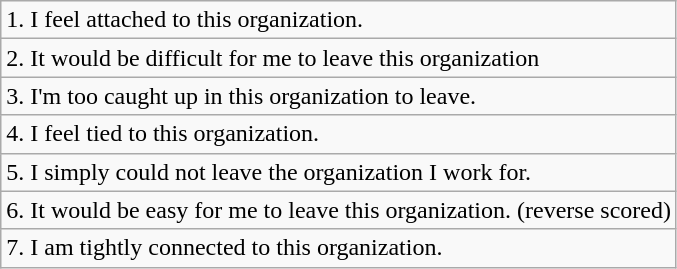<table class="wikitable">
<tr>
<td>1.	I feel attached to this organization.</td>
</tr>
<tr>
<td>2.	It would be difficult for me to leave this organization</td>
</tr>
<tr>
<td>3.	I'm too caught up in this organization to leave.</td>
</tr>
<tr>
<td>4.	I feel tied to this organization.</td>
</tr>
<tr>
<td>5.	I simply could not leave the organization I work for.</td>
</tr>
<tr>
<td>6.	It would be easy for me to leave this organization. (reverse scored)</td>
</tr>
<tr>
<td>7.	I am tightly connected to this organization.</td>
</tr>
</table>
